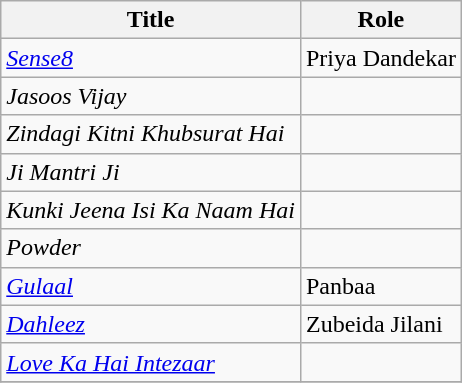<table class="wikitable sortable">
<tr>
<th>Title</th>
<th>Role</th>
</tr>
<tr>
<td><em><a href='#'>Sense8</a></em></td>
<td>Priya Dandekar</td>
</tr>
<tr>
<td><em>Jasoos Vijay</em></td>
<td></td>
</tr>
<tr>
<td><em>Zindagi Kitni Khubsurat Hai</em></td>
<td></td>
</tr>
<tr>
<td><em>Ji Mantri Ji</em></td>
<td></td>
</tr>
<tr>
<td><em>Kunki Jeena Isi Ka Naam Hai</em></td>
<td></td>
</tr>
<tr>
<td><em>Powder</em></td>
<td></td>
</tr>
<tr>
<td><em><a href='#'>Gulaal</a></em></td>
<td>Panbaa</td>
</tr>
<tr>
<td><em><a href='#'>Dahleez</a></em></td>
<td>Zubeida Jilani</td>
</tr>
<tr>
<td><em><a href='#'>Love Ka Hai Intezaar</a></em></td>
<td></td>
</tr>
<tr>
</tr>
</table>
